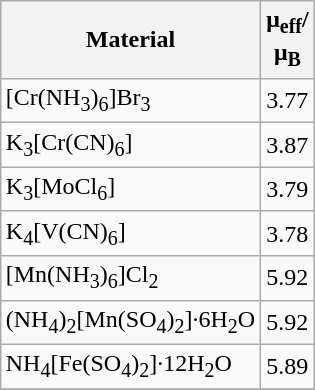<table class="wikitable sortable" style="float:right; margin:20px" width="200px">
<tr>
<th>Material</th>
<th>μ<sub>eff</sub>/μ<sub>B</sub></th>
</tr>
<tr>
<td>[Cr(NH<sub>3</sub>)<sub>6</sub>]Br<sub>3</sub></td>
<td>3.77</td>
</tr>
<tr>
<td>K<sub>3</sub>[Cr(CN)<sub>6</sub>]</td>
<td>3.87</td>
</tr>
<tr>
<td>K<sub>3</sub>[MoCl<sub>6</sub>]</td>
<td>3.79</td>
</tr>
<tr>
<td>K<sub>4</sub>[V(CN)<sub>6</sub>]</td>
<td>3.78</td>
</tr>
<tr>
<td>[Mn(NH<sub>3</sub>)<sub>6</sub>]Cl<sub>2</sub></td>
<td>5.92</td>
</tr>
<tr>
<td>(NH<sub>4</sub>)<sub>2</sub>[Mn(SO<sub>4</sub>)<sub>2</sub>]·6H<sub>2</sub>O</td>
<td>5.92</td>
</tr>
<tr>
<td>NH<sub>4</sub>[Fe(SO<sub>4</sub>)<sub>2</sub>]·12H<sub>2</sub>O</td>
<td>5.89</td>
</tr>
<tr>
</tr>
</table>
